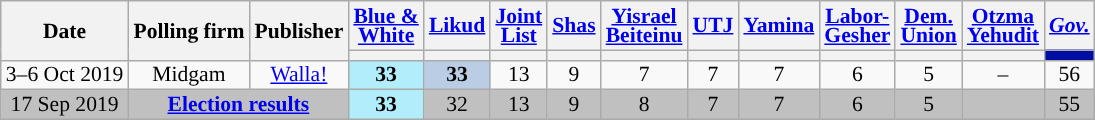<table class="wikitable sortable" style="text-align:center;font-size:90%;line-height:13px">
<tr>
<th rowspan=2>Date</th>
<th rowspan=2>Polling firm</th>
<th rowspan=2>Publisher</th>
<th><a href='#'>Blue &<br>White</a></th>
<th><a href='#'>Likud</a></th>
<th><a href='#'>Joint<br>List</a></th>
<th><a href='#'>Shas</a></th>
<th><a href='#'>Yisrael<br>Beiteinu</a></th>
<th><a href='#'>UTJ</a></th>
<th><a href='#'>Yamina</a></th>
<th><a href='#'>Labor-<br>Gesher</a></th>
<th><a href='#'>Dem.<br>Union</a></th>
<th><a href='#'>Otzma<br>Yehudit</a></th>
<th><a href='#'><em>Gov.</em></a></th>
</tr>
<tr>
<th style="background:"></th>
<th style="background:"></th>
<th style="background:"></th>
<th style="background:"></th>
<th style="background:"></th>
<th style="background:"></th>
<th style="background:"></th>
<th style="background:"></th>
<th style="background:"></th>
<th style="background:"></th>
<th style="background:#000EA3;"></th>
</tr>
<tr>
<td data-sort-value="2019-10-06">3–6 Oct 2019</td>
<td>Midgam</td>
<td><a href='#'>Walla!</a></td>
<td style="background:#B2EDFB"><strong>33</strong>	</td>
<td style="background:#BBCDE4"><strong>33</strong>	</td>
<td>13					</td>
<td>9					</td>
<td>7					</td>
<td>7					</td>
<td>7					</td>
<td>6					</td>
<td>5					</td>
<td>–					</td>
<td>56					</td>
</tr>
<tr style="background:silver">
<td data-sort-value="2019-09-17">17 Sep 2019</td>
<td colspan=2><strong><a href='#'>Election results</a></strong></td>
<td style="background:#B2EDFB"><strong>33</strong>	</td>
<td>32					</td>
<td>13					</td>
<td>9					</td>
<td>8					</td>
<td>7					</td>
<td>7					</td>
<td>6					</td>
<td>5					</td>
<td>			</td>
<td>55					</td>
</tr>
</table>
